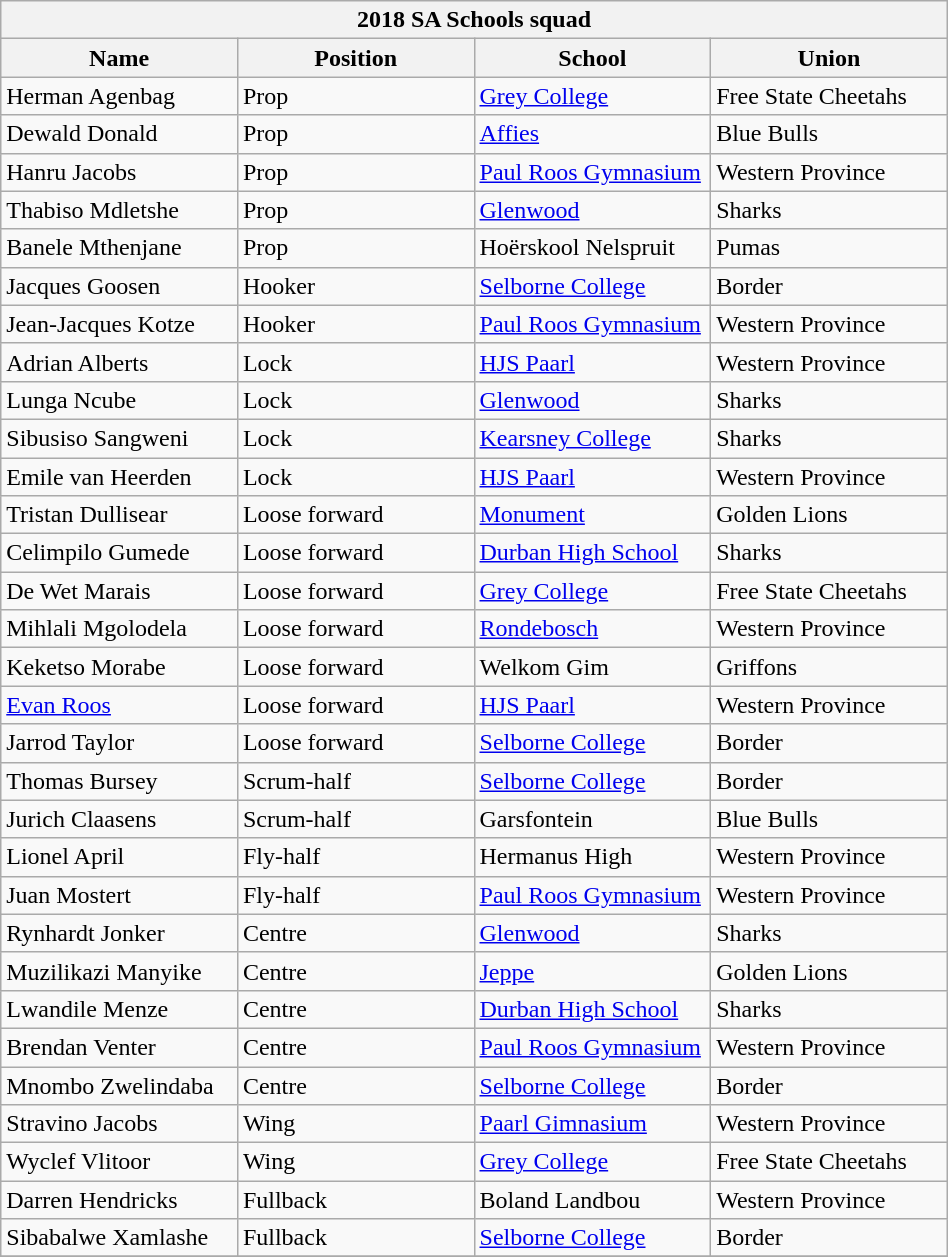<table class="wikitable" style="text-align:left; width:50%">
<tr>
<th colspan="100%">2018 SA Schools squad</th>
</tr>
<tr>
<th style="width:25%;">Name</th>
<th style="width:25%;">Position</th>
<th style="width:25%;">School</th>
<th style="width:25%;">Union</th>
</tr>
<tr>
<td>Herman Agenbag</td>
<td>Prop</td>
<td><a href='#'>Grey College</a></td>
<td>Free State Cheetahs</td>
</tr>
<tr>
<td>Dewald Donald</td>
<td>Prop</td>
<td><a href='#'>Affies</a></td>
<td>Blue Bulls</td>
</tr>
<tr>
<td>Hanru Jacobs</td>
<td>Prop</td>
<td><a href='#'>Paul Roos Gymnasium</a></td>
<td>Western Province</td>
</tr>
<tr>
<td>Thabiso Mdletshe</td>
<td>Prop</td>
<td><a href='#'>Glenwood</a></td>
<td>Sharks</td>
</tr>
<tr>
<td>Banele Mthenjane</td>
<td>Prop</td>
<td>Hoërskool Nelspruit</td>
<td>Pumas</td>
</tr>
<tr>
<td>Jacques Goosen</td>
<td>Hooker</td>
<td><a href='#'>Selborne College</a></td>
<td>Border</td>
</tr>
<tr>
<td>Jean-Jacques Kotze</td>
<td>Hooker</td>
<td><a href='#'>Paul Roos Gymnasium</a></td>
<td>Western Province</td>
</tr>
<tr>
<td>Adrian Alberts</td>
<td>Lock</td>
<td><a href='#'>HJS Paarl</a></td>
<td>Western Province</td>
</tr>
<tr>
<td>Lunga Ncube</td>
<td>Lock</td>
<td><a href='#'>Glenwood</a></td>
<td>Sharks</td>
</tr>
<tr>
<td>Sibusiso Sangweni</td>
<td>Lock</td>
<td><a href='#'>Kearsney College</a></td>
<td>Sharks</td>
</tr>
<tr>
<td>Emile van Heerden</td>
<td>Lock</td>
<td><a href='#'>HJS Paarl</a></td>
<td>Western Province</td>
</tr>
<tr>
<td>Tristan Dullisear</td>
<td>Loose forward</td>
<td><a href='#'>Monument</a></td>
<td>Golden Lions</td>
</tr>
<tr>
<td>Celimpilo Gumede</td>
<td>Loose forward</td>
<td><a href='#'>Durban High School</a></td>
<td>Sharks</td>
</tr>
<tr>
<td>De Wet Marais</td>
<td>Loose forward</td>
<td><a href='#'>Grey College</a></td>
<td>Free State Cheetahs</td>
</tr>
<tr>
<td>Mihlali Mgolodela</td>
<td>Loose forward</td>
<td><a href='#'>Rondebosch</a></td>
<td>Western Province</td>
</tr>
<tr>
<td>Keketso Morabe</td>
<td>Loose forward</td>
<td>Welkom Gim</td>
<td>Griffons</td>
</tr>
<tr>
<td><a href='#'>Evan Roos</a></td>
<td>Loose forward</td>
<td><a href='#'>HJS Paarl</a></td>
<td>Western Province</td>
</tr>
<tr>
<td>Jarrod Taylor</td>
<td>Loose forward</td>
<td><a href='#'>Selborne College</a></td>
<td>Border</td>
</tr>
<tr>
<td>Thomas Bursey</td>
<td>Scrum-half</td>
<td><a href='#'>Selborne College</a></td>
<td>Border</td>
</tr>
<tr>
<td>Jurich Claasens</td>
<td>Scrum-half</td>
<td>Garsfontein</td>
<td>Blue Bulls</td>
</tr>
<tr>
<td>Lionel April</td>
<td>Fly-half</td>
<td>Hermanus High</td>
<td>Western Province</td>
</tr>
<tr>
<td>Juan Mostert</td>
<td>Fly-half</td>
<td><a href='#'>Paul Roos Gymnasium</a></td>
<td>Western Province</td>
</tr>
<tr>
<td>Rynhardt Jonker</td>
<td>Centre</td>
<td><a href='#'>Glenwood</a></td>
<td>Sharks</td>
</tr>
<tr>
<td>Muzilikazi Manyike</td>
<td>Centre</td>
<td><a href='#'>Jeppe</a></td>
<td>Golden Lions</td>
</tr>
<tr>
<td>Lwandile Menze</td>
<td>Centre</td>
<td><a href='#'>Durban High School</a></td>
<td>Sharks</td>
</tr>
<tr>
<td>Brendan Venter</td>
<td>Centre</td>
<td><a href='#'>Paul Roos Gymnasium</a></td>
<td>Western Province</td>
</tr>
<tr>
<td>Mnombo Zwelindaba</td>
<td>Centre</td>
<td><a href='#'>Selborne College</a></td>
<td>Border</td>
</tr>
<tr>
<td>Stravino Jacobs</td>
<td>Wing</td>
<td><a href='#'>Paarl Gimnasium</a></td>
<td>Western Province</td>
</tr>
<tr>
<td>Wyclef Vlitoor</td>
<td>Wing</td>
<td><a href='#'>Grey College</a></td>
<td>Free State Cheetahs</td>
</tr>
<tr>
<td>Darren Hendricks</td>
<td>Fullback</td>
<td>Boland Landbou</td>
<td>Western Province</td>
</tr>
<tr>
<td>Sibabalwe Xamlashe</td>
<td>Fullback</td>
<td><a href='#'>Selborne College</a></td>
<td>Border</td>
</tr>
<tr>
</tr>
</table>
